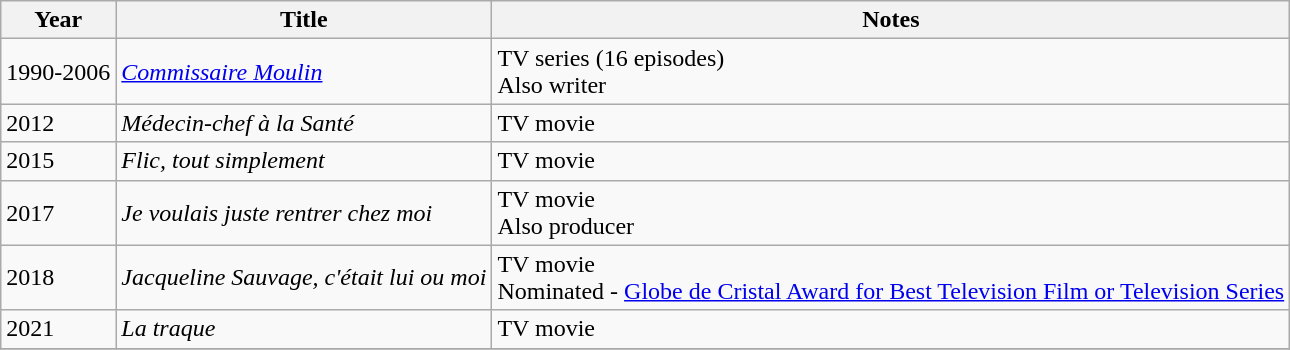<table class="wikitable sortable">
<tr>
<th>Year</th>
<th>Title</th>
<th class="unsortable">Notes</th>
</tr>
<tr>
<td>1990-2006</td>
<td><em><a href='#'>Commissaire Moulin</a></em></td>
<td>TV series (16 episodes)<br>Also writer</td>
</tr>
<tr>
<td>2012</td>
<td><em>Médecin-chef à la Santé</em></td>
<td>TV movie</td>
</tr>
<tr>
<td>2015</td>
<td><em>Flic, tout simplement</em></td>
<td>TV movie</td>
</tr>
<tr>
<td>2017</td>
<td><em>Je voulais juste rentrer chez moi</em></td>
<td>TV movie<br>Also producer</td>
</tr>
<tr>
<td>2018</td>
<td><em>Jacqueline Sauvage, c'était lui ou moi</em></td>
<td>TV movie<br>Nominated - <a href='#'>Globe de Cristal Award for Best Television Film or Television Series</a></td>
</tr>
<tr>
<td>2021</td>
<td><em>La traque</em></td>
<td>TV movie</td>
</tr>
<tr>
</tr>
</table>
